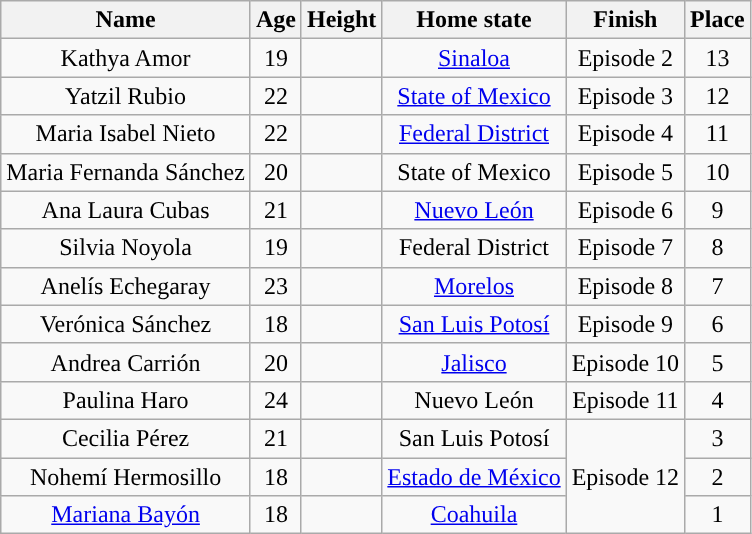<table class="wikitable sortable" style="text-align:center;">
<tr>
<th>Name</th>
<th>Age</th>
<th>Height</th>
<th>Home state</th>
<th>Finish</th>
<th>Place</th>
</tr>
<tr>
<td>Kathya Amor</td>
<td>19</td>
<td></td>
<td><a href='#'>Sinaloa</a></td>
<td>Episode 2</td>
<td>13</td>
</tr>
<tr>
<td>Yatzil Rubio</td>
<td>22</td>
<td></td>
<td><a href='#'>State of Mexico</a></td>
<td>Episode 3</td>
<td>12</td>
</tr>
<tr>
<td>Maria Isabel Nieto</td>
<td>22</td>
<td></td>
<td><a href='#'>Federal District</a></td>
<td>Episode 4</td>
<td>11</td>
</tr>
<tr>
<td>Maria Fernanda Sánchez</td>
<td>20</td>
<td></td>
<td>State of Mexico</td>
<td>Episode 5</td>
<td>10</td>
</tr>
<tr>
<td>Ana Laura Cubas</td>
<td>21</td>
<td></td>
<td><a href='#'>Nuevo León</a></td>
<td>Episode 6</td>
<td>9</td>
</tr>
<tr>
<td>Silvia Noyola</td>
<td>19</td>
<td></td>
<td>Federal District</td>
<td>Episode 7</td>
<td>8</td>
</tr>
<tr>
<td>Anelís Echegaray</td>
<td>23</td>
<td></td>
<td><a href='#'>Morelos</a></td>
<td>Episode 8</td>
<td>7</td>
</tr>
<tr>
<td>Verónica Sánchez</td>
<td>18</td>
<td></td>
<td><a href='#'>San Luis Potosí</a></td>
<td>Episode 9</td>
<td>6</td>
</tr>
<tr>
<td>Andrea Carrión</td>
<td>20</td>
<td></td>
<td><a href='#'>Jalisco</a></td>
<td>Episode 10</td>
<td>5</td>
</tr>
<tr>
<td>Paulina Haro</td>
<td>24</td>
<td></td>
<td>Nuevo León</td>
<td>Episode 11</td>
<td>4</td>
</tr>
<tr>
<td>Cecilia Pérez</td>
<td>21</td>
<td></td>
<td>San Luis Potosí</td>
<td rowspan="3">Episode 12</td>
<td>3</td>
</tr>
<tr>
<td>Nohemí Hermosillo</td>
<td>18</td>
<td></td>
<td><a href='#'>Estado de México </a></td>
<td>2</td>
</tr>
<tr>
<td><a href='#'>Mariana Bayón</a></td>
<td>18</td>
<td></td>
<td><a href='#'>Coahuila</a></td>
<td>1</td>
</tr>
</table>
